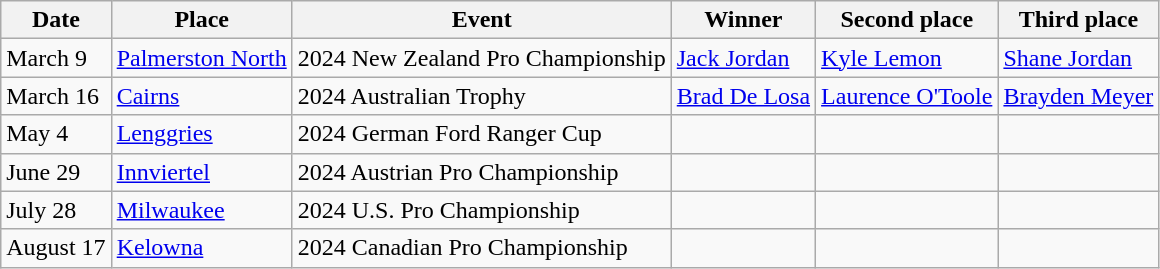<table class=wikitable>
<tr>
<th>Date</th>
<th>Place</th>
<th>Event</th>
<th>Winner</th>
<th>Second place</th>
<th>Third place</th>
</tr>
<tr>
<td>March 9</td>
<td> <a href='#'>Palmerston North</a></td>
<td>2024 New Zealand Pro Championship </td>
<td> <a href='#'>Jack Jordan</a></td>
<td> <a href='#'>Kyle Lemon</a></td>
<td> <a href='#'>Shane Jordan</a></td>
</tr>
<tr>
<td>March 16</td>
<td> <a href='#'>Cairns</a></td>
<td>2024 Australian Trophy</td>
<td> <a href='#'>Brad De Losa</a></td>
<td> <a href='#'>Laurence O'Toole</a></td>
<td> <a href='#'>Brayden Meyer</a></td>
</tr>
<tr>
<td>May 4</td>
<td> <a href='#'>Lenggries</a></td>
<td>2024 German Ford Ranger Cup</td>
<td></td>
<td></td>
<td></td>
</tr>
<tr>
<td>June 29</td>
<td> <a href='#'>Innviertel</a></td>
<td>2024 Austrian Pro Championship</td>
<td></td>
<td></td>
<td></td>
</tr>
<tr>
<td>July 28</td>
<td> <a href='#'>Milwaukee</a></td>
<td>2024 U.S. Pro Championship</td>
<td></td>
<td></td>
<td></td>
</tr>
<tr>
<td>August 17</td>
<td> <a href='#'>Kelowna</a></td>
<td>2024 Canadian Pro Championship</td>
<td></td>
<td></td>
<td></td>
</tr>
</table>
